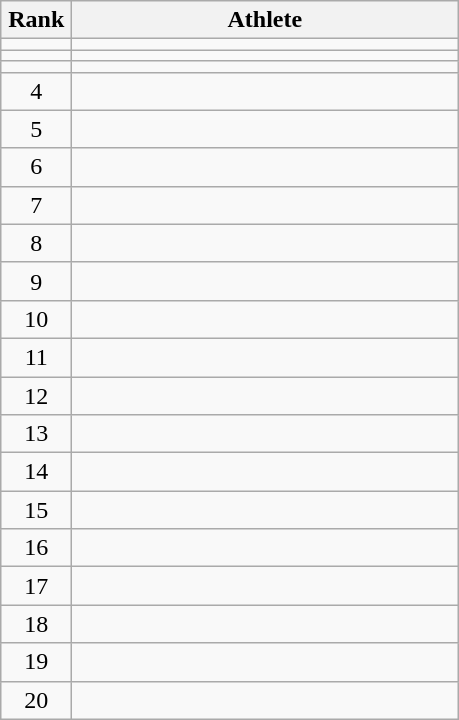<table class="wikitable" style="text-align: center;">
<tr>
<th width=40>Rank</th>
<th width=250>Athlete</th>
</tr>
<tr>
<td></td>
<td align="left"></td>
</tr>
<tr>
<td></td>
<td align="left"></td>
</tr>
<tr>
<td></td>
<td align="left"></td>
</tr>
<tr>
<td>4</td>
<td align="left"></td>
</tr>
<tr>
<td>5</td>
<td align="left"></td>
</tr>
<tr>
<td>6</td>
<td align="left"></td>
</tr>
<tr>
<td>7</td>
<td align="left"></td>
</tr>
<tr>
<td>8</td>
<td align="left"></td>
</tr>
<tr>
<td>9</td>
<td align="left"></td>
</tr>
<tr>
<td>10</td>
<td align="left"></td>
</tr>
<tr>
<td>11</td>
<td align="left"></td>
</tr>
<tr>
<td>12</td>
<td align="left"></td>
</tr>
<tr>
<td>13</td>
<td align="left"></td>
</tr>
<tr>
<td>14</td>
<td align="left"></td>
</tr>
<tr>
<td>15</td>
<td align="left"></td>
</tr>
<tr>
<td>16</td>
<td align="left"></td>
</tr>
<tr>
<td>17</td>
<td align="left"></td>
</tr>
<tr>
<td>18</td>
<td align="left"></td>
</tr>
<tr>
<td>19</td>
<td align="left"></td>
</tr>
<tr>
<td>20</td>
<td align="left"></td>
</tr>
</table>
